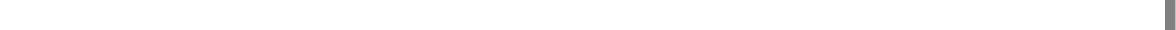<table style="width:70%; text-align:center;">
<tr style="color:white;">
<td style="background:"><strong>69</strong></td>
<td style="background:"><strong>37</strong></td>
<td style="background:"><strong>15</strong></td>
<td style="background:"><strong>5</strong></td>
<td style="background:"><strong>2</strong></td>
<td style="background:gray; width:0.78%;"></td>
</tr>
<tr>
<td></td>
<td></td>
<td></td>
<td></td>
</tr>
</table>
